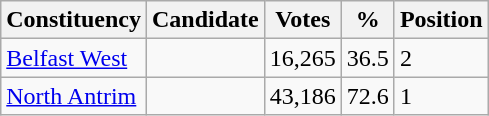<table class="wikitable sortable">
<tr>
<th>Constituency</th>
<th>Candidate</th>
<th>Votes</th>
<th>%</th>
<th>Position</th>
</tr>
<tr>
<td><a href='#'>Belfast West</a></td>
<td></td>
<td>16,265</td>
<td>36.5</td>
<td>2</td>
</tr>
<tr>
<td><a href='#'>North Antrim</a></td>
<td></td>
<td>43,186</td>
<td>72.6</td>
<td>1</td>
</tr>
</table>
